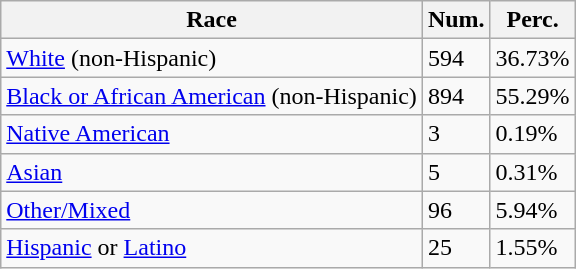<table class="wikitable">
<tr>
<th>Race</th>
<th>Num.</th>
<th>Perc.</th>
</tr>
<tr>
<td><a href='#'>White</a> (non-Hispanic)</td>
<td>594</td>
<td>36.73%</td>
</tr>
<tr>
<td><a href='#'>Black or African American</a> (non-Hispanic)</td>
<td>894</td>
<td>55.29%</td>
</tr>
<tr>
<td><a href='#'>Native American</a></td>
<td>3</td>
<td>0.19%</td>
</tr>
<tr>
<td><a href='#'>Asian</a></td>
<td>5</td>
<td>0.31%</td>
</tr>
<tr>
<td><a href='#'>Other/Mixed</a></td>
<td>96</td>
<td>5.94%</td>
</tr>
<tr>
<td><a href='#'>Hispanic</a> or <a href='#'>Latino</a></td>
<td>25</td>
<td>1.55%</td>
</tr>
</table>
